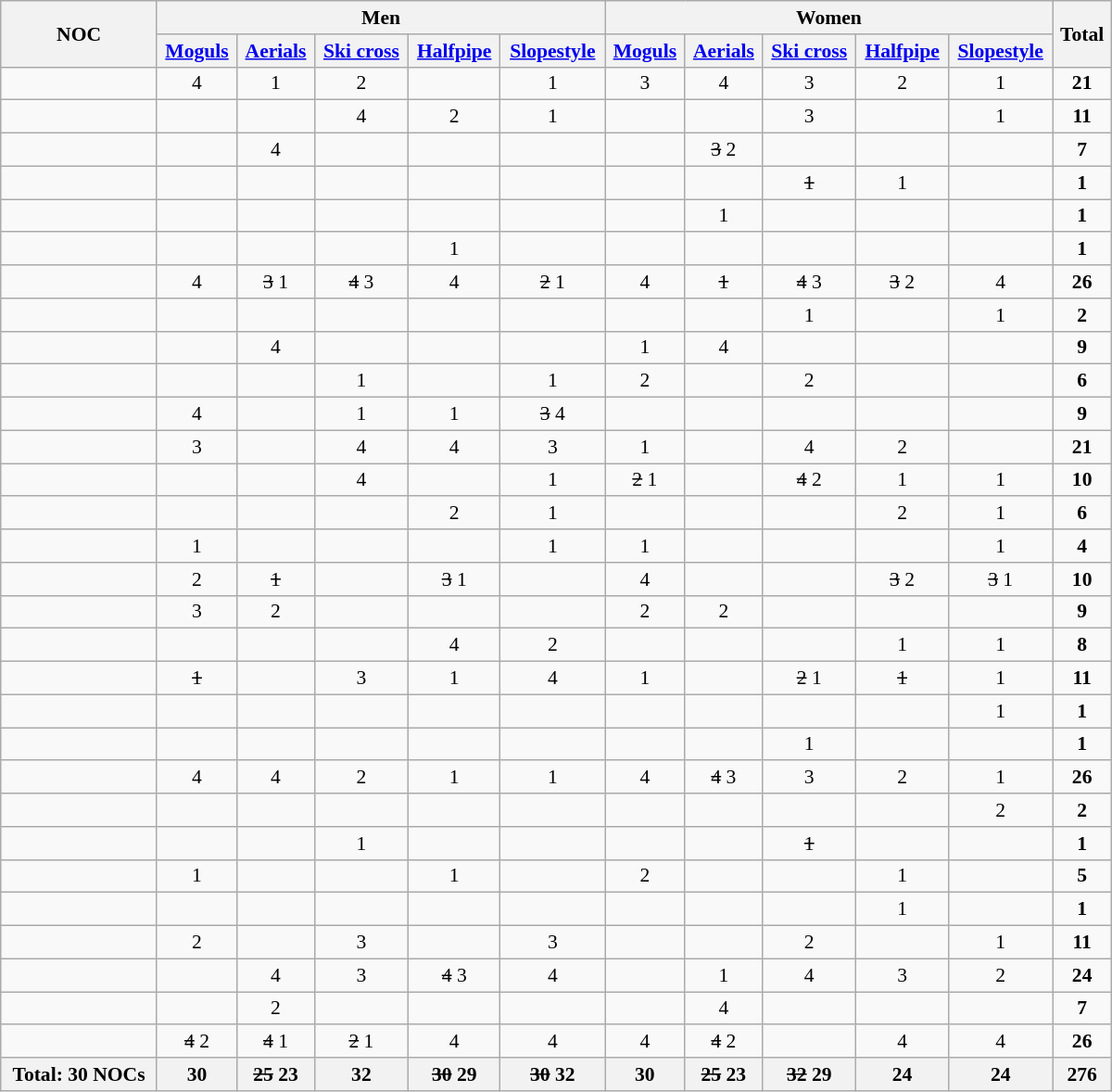<table class="wikitable" width=800 style="text-align:center; font-size:90%">
<tr>
<th rowspan="2" align="center">NOC</th>
<th colspan="5">Men</th>
<th colspan="5">Women</th>
<th rowspan="2">Total</th>
</tr>
<tr>
<th><a href='#'>Moguls</a></th>
<th><a href='#'>Aerials</a></th>
<th><a href='#'>Ski cross</a></th>
<th><a href='#'>Halfpipe</a></th>
<th><a href='#'>Slopestyle</a></th>
<th><a href='#'>Moguls</a></th>
<th><a href='#'>Aerials</a></th>
<th><a href='#'>Ski cross</a></th>
<th><a href='#'>Halfpipe</a></th>
<th><a href='#'>Slopestyle</a></th>
</tr>
<tr>
<td align="left"></td>
<td>4</td>
<td>1</td>
<td>2</td>
<td></td>
<td>1</td>
<td>3</td>
<td>4</td>
<td>3</td>
<td>2</td>
<td>1</td>
<td><strong>21</strong></td>
</tr>
<tr>
<td align="left"></td>
<td></td>
<td></td>
<td>4</td>
<td>2</td>
<td>1</td>
<td></td>
<td></td>
<td>3</td>
<td></td>
<td>1</td>
<td><strong>11</strong></td>
</tr>
<tr>
<td align="left"></td>
<td></td>
<td>4</td>
<td></td>
<td></td>
<td></td>
<td></td>
<td><s>3</s> 2</td>
<td></td>
<td></td>
<td></td>
<td><strong>7</strong></td>
</tr>
<tr>
<td align="left"></td>
<td></td>
<td></td>
<td></td>
<td></td>
<td></td>
<td></td>
<td></td>
<td><s>1</s></td>
<td>1</td>
<td></td>
<td><strong>1</strong></td>
</tr>
<tr>
<td align="left"></td>
<td></td>
<td></td>
<td></td>
<td></td>
<td></td>
<td></td>
<td>1</td>
<td></td>
<td></td>
<td></td>
<td><strong>1</strong></td>
</tr>
<tr>
<td align="left"></td>
<td></td>
<td></td>
<td></td>
<td>1</td>
<td></td>
<td></td>
<td></td>
<td></td>
<td></td>
<td></td>
<td><strong>1</strong></td>
</tr>
<tr>
<td align="left"></td>
<td>4</td>
<td><s>3</s> 1</td>
<td><s>4</s> 3</td>
<td>4</td>
<td><s>2</s> 1</td>
<td>4</td>
<td><s>1</s></td>
<td><s>4</s> 3</td>
<td><s>3</s> 2</td>
<td>4</td>
<td><strong>26</strong></td>
</tr>
<tr>
<td align="left"></td>
<td></td>
<td></td>
<td></td>
<td></td>
<td></td>
<td></td>
<td></td>
<td>1</td>
<td></td>
<td>1</td>
<td><strong>2</strong></td>
</tr>
<tr>
<td align="left"></td>
<td></td>
<td>4</td>
<td></td>
<td></td>
<td></td>
<td>1</td>
<td>4</td>
<td></td>
<td></td>
<td></td>
<td><strong>9</strong></td>
</tr>
<tr>
<td align="left"></td>
<td></td>
<td></td>
<td>1</td>
<td></td>
<td>1</td>
<td>2</td>
<td></td>
<td>2</td>
<td></td>
<td></td>
<td><strong>6</strong></td>
</tr>
<tr>
<td align="left"></td>
<td>4</td>
<td></td>
<td>1</td>
<td>1</td>
<td><s>3</s> 4</td>
<td></td>
<td></td>
<td></td>
<td></td>
<td></td>
<td><strong>9</strong></td>
</tr>
<tr>
<td align="left"></td>
<td>3</td>
<td></td>
<td>4</td>
<td>4</td>
<td>3</td>
<td>1</td>
<td></td>
<td>4</td>
<td>2</td>
<td></td>
<td><strong>21</strong></td>
</tr>
<tr>
<td align="left"></td>
<td></td>
<td></td>
<td>4</td>
<td></td>
<td>1</td>
<td><s>2</s> 1</td>
<td></td>
<td><s>4</s> 2</td>
<td>1</td>
<td>1</td>
<td><strong>10</strong></td>
</tr>
<tr>
<td align="left"></td>
<td></td>
<td></td>
<td></td>
<td>2</td>
<td>1</td>
<td></td>
<td></td>
<td></td>
<td>2</td>
<td>1</td>
<td><strong>6</strong></td>
</tr>
<tr>
<td align="left"></td>
<td>1</td>
<td></td>
<td></td>
<td></td>
<td>1</td>
<td>1</td>
<td></td>
<td></td>
<td></td>
<td>1</td>
<td><strong>4</strong></td>
</tr>
<tr>
<td align="left"></td>
<td>2</td>
<td><s>1</s></td>
<td></td>
<td><s>3</s> 1</td>
<td></td>
<td>4</td>
<td></td>
<td></td>
<td><s>3</s> 2</td>
<td><s>3</s> 1</td>
<td><strong>10</strong></td>
</tr>
<tr>
<td align="left"></td>
<td>3</td>
<td>2</td>
<td></td>
<td></td>
<td></td>
<td>2</td>
<td>2</td>
<td></td>
<td></td>
<td></td>
<td><strong>9</strong></td>
</tr>
<tr>
<td align="left"></td>
<td></td>
<td></td>
<td></td>
<td>4</td>
<td>2</td>
<td></td>
<td></td>
<td></td>
<td>1</td>
<td>1</td>
<td><strong>8</strong></td>
</tr>
<tr>
<td align="left"></td>
<td><s>1</s></td>
<td></td>
<td>3</td>
<td>1</td>
<td>4</td>
<td>1</td>
<td></td>
<td><s>2</s> 1</td>
<td><s>1</s></td>
<td>1</td>
<td><strong>11</strong></td>
</tr>
<tr>
<td align="left"></td>
<td></td>
<td></td>
<td></td>
<td></td>
<td></td>
<td></td>
<td></td>
<td></td>
<td></td>
<td>1</td>
<td><strong>1</strong></td>
</tr>
<tr>
<td align="left"></td>
<td></td>
<td></td>
<td></td>
<td></td>
<td></td>
<td></td>
<td></td>
<td>1</td>
<td></td>
<td></td>
<td><strong>1</strong></td>
</tr>
<tr>
<td align="left"></td>
<td>4</td>
<td>4</td>
<td>2</td>
<td>1</td>
<td>1</td>
<td>4</td>
<td><s>4</s> 3</td>
<td>3</td>
<td>2</td>
<td>1</td>
<td><strong>26</strong></td>
</tr>
<tr>
<td align="left"></td>
<td></td>
<td></td>
<td></td>
<td></td>
<td></td>
<td></td>
<td></td>
<td></td>
<td></td>
<td>2</td>
<td><strong>2</strong></td>
</tr>
<tr>
<td align="left"></td>
<td></td>
<td></td>
<td>1</td>
<td></td>
<td></td>
<td></td>
<td></td>
<td><s>1</s></td>
<td></td>
<td></td>
<td><strong>1</strong></td>
</tr>
<tr>
<td align="left"></td>
<td>1</td>
<td></td>
<td></td>
<td>1</td>
<td></td>
<td>2</td>
<td></td>
<td></td>
<td>1</td>
<td></td>
<td><strong>5</strong></td>
</tr>
<tr>
<td align="left"></td>
<td></td>
<td></td>
<td></td>
<td></td>
<td></td>
<td></td>
<td></td>
<td></td>
<td>1</td>
<td></td>
<td><strong>1</strong></td>
</tr>
<tr>
<td align="left"></td>
<td>2</td>
<td></td>
<td>3</td>
<td></td>
<td>3</td>
<td></td>
<td></td>
<td>2</td>
<td></td>
<td>1</td>
<td><strong>11</strong></td>
</tr>
<tr>
<td align="left"></td>
<td></td>
<td>4</td>
<td>3</td>
<td><s>4</s> 3</td>
<td>4</td>
<td></td>
<td>1</td>
<td>4</td>
<td>3</td>
<td>2</td>
<td><strong>24</strong></td>
</tr>
<tr>
<td align="left"></td>
<td></td>
<td>2</td>
<td></td>
<td></td>
<td></td>
<td></td>
<td>4</td>
<td></td>
<td></td>
<td></td>
<td><strong>7</strong></td>
</tr>
<tr>
<td align="left"></td>
<td><s>4</s> 2</td>
<td><s>4</s> 1</td>
<td><s>2</s> 1</td>
<td>4</td>
<td>4</td>
<td>4</td>
<td><s>4</s> 2</td>
<td></td>
<td>4</td>
<td>4</td>
<td><strong>26</strong></td>
</tr>
<tr>
<th>Total: 30 NOCs</th>
<th>30</th>
<th><s>25</s> 23</th>
<th>32</th>
<th><s>30</s> 29</th>
<th><s>30</s> 32</th>
<th>30</th>
<th><s>25</s> 23</th>
<th><s>32</s> 29</th>
<th>24</th>
<th>24</th>
<th>276</th>
</tr>
</table>
